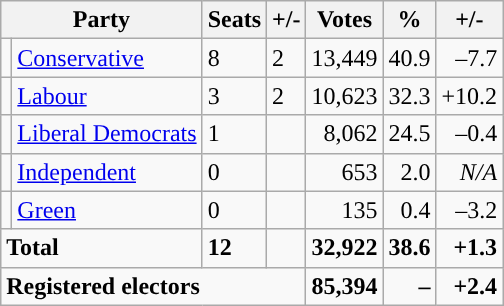<table class="wikitable sortable">
<tr>
<th colspan="2">Party</th>
<th>Seats</th>
<th>+/-</th>
<th>Votes</th>
<th>%</th>
<th>+/-</th>
</tr>
<tr>
<td style="background-color: "></td>
<td><a href='#'>Conservative</a></td>
<td>8</td>
<td> 2</td>
<td style="text-align:right;">13,449</td>
<td style="text-align:right;">40.9</td>
<td style="text-align:right;">–7.7</td>
</tr>
<tr>
<td style="background-color: "></td>
<td><a href='#'>Labour</a></td>
<td>3</td>
<td> 2</td>
<td style="text-align:right;">10,623</td>
<td style="text-align:right;">32.3</td>
<td style="text-align:right;">+10.2</td>
</tr>
<tr>
<td style="background-color: "></td>
<td><a href='#'>Liberal Democrats</a></td>
<td>1</td>
<td></td>
<td style="text-align:right;">8,062</td>
<td style="text-align:right;">24.5</td>
<td style="text-align:right;">–0.4</td>
</tr>
<tr>
<td style="background-color: "></td>
<td><a href='#'>Independent</a></td>
<td>0</td>
<td></td>
<td style="text-align:right;">653</td>
<td style="text-align:right;">2.0</td>
<td style="text-align:right;"><em>N/A</em></td>
</tr>
<tr>
<td style="background-color: "></td>
<td><a href='#'>Green</a></td>
<td>0</td>
<td></td>
<td style="text-align:right;">135</td>
<td style="text-align:right;">0.4</td>
<td style="text-align:right;">–3.2</td>
</tr>
<tr>
<td colspan="2"><strong>Total</strong></td>
<td><strong>12</strong></td>
<td></td>
<td style="text-align:right;"><strong>32,922</strong></td>
<td style="text-align:right;"><strong>38.6</strong></td>
<td style="text-align:right;"><strong>+1.3</strong></td>
</tr>
<tr>
<td colspan="4"><strong>Registered electors</strong></td>
<td style="text-align:right;"><strong>85,394</strong></td>
<td style="text-align:right;"><strong>–</strong></td>
<td style="text-align:right;"><strong>+2.4</strong></td>
</tr>
</table>
